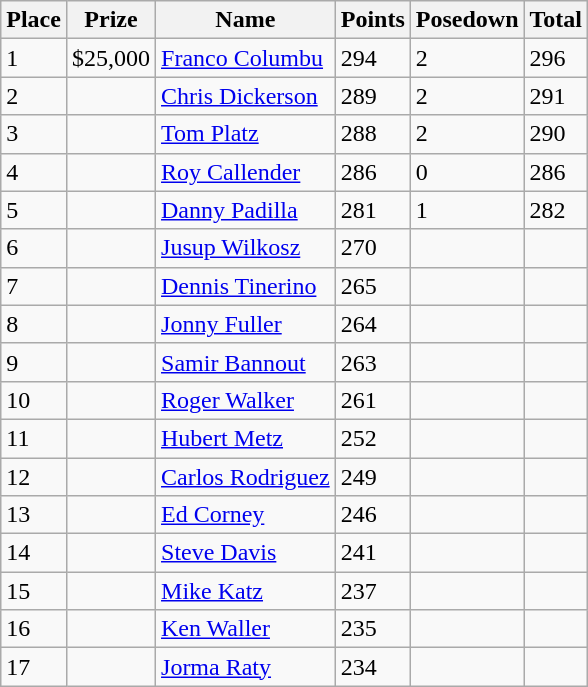<table class="wikitable">
<tr>
<th>Place</th>
<th>Prize</th>
<th>Name</th>
<th>Points</th>
<th>Posedown</th>
<th>Total</th>
</tr>
<tr>
<td>1</td>
<td>$25,000</td>
<td> <a href='#'>Franco Columbu</a></td>
<td>294</td>
<td>2</td>
<td>296</td>
</tr>
<tr>
<td>2</td>
<td></td>
<td> <a href='#'>Chris Dickerson</a></td>
<td>289</td>
<td>2</td>
<td>291</td>
</tr>
<tr>
<td>3</td>
<td></td>
<td> <a href='#'>Tom Platz</a></td>
<td>288</td>
<td>2</td>
<td>290</td>
</tr>
<tr>
<td>4</td>
<td></td>
<td> <a href='#'>Roy Callender</a></td>
<td>286</td>
<td>0</td>
<td>286</td>
</tr>
<tr>
<td>5</td>
<td></td>
<td> <a href='#'>Danny Padilla</a></td>
<td>281</td>
<td>1</td>
<td>282</td>
</tr>
<tr>
<td>6</td>
<td></td>
<td> <a href='#'>Jusup Wilkosz</a></td>
<td>270</td>
<td></td>
<td></td>
</tr>
<tr>
<td>7</td>
<td></td>
<td> <a href='#'>Dennis Tinerino</a></td>
<td>265</td>
<td></td>
<td></td>
</tr>
<tr>
<td>8</td>
<td></td>
<td> <a href='#'>Jonny Fuller</a></td>
<td>264</td>
<td></td>
<td></td>
</tr>
<tr>
<td>9</td>
<td></td>
<td> <a href='#'>Samir Bannout</a></td>
<td>263</td>
<td></td>
<td></td>
</tr>
<tr>
<td>10</td>
<td></td>
<td> <a href='#'>Roger Walker</a></td>
<td>261</td>
<td></td>
<td></td>
</tr>
<tr>
<td>11</td>
<td></td>
<td> <a href='#'>Hubert Metz</a></td>
<td>252</td>
<td></td>
<td></td>
</tr>
<tr>
<td>12</td>
<td></td>
<td> <a href='#'>Carlos Rodriguez</a></td>
<td>249</td>
<td></td>
<td></td>
</tr>
<tr>
<td>13</td>
<td></td>
<td> <a href='#'>Ed Corney</a></td>
<td>246</td>
<td></td>
<td></td>
</tr>
<tr>
<td>14</td>
<td></td>
<td> <a href='#'>Steve Davis</a></td>
<td>241</td>
<td></td>
<td></td>
</tr>
<tr>
<td>15</td>
<td></td>
<td> <a href='#'>Mike Katz</a></td>
<td>237</td>
<td></td>
<td></td>
</tr>
<tr>
<td>16</td>
<td></td>
<td> <a href='#'>Ken Waller</a></td>
<td>235</td>
<td></td>
<td></td>
</tr>
<tr>
<td>17</td>
<td></td>
<td> <a href='#'>Jorma Raty</a></td>
<td>234</td>
<td></td>
<td></td>
</tr>
</table>
